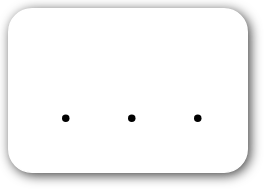<table style=" border-radius:1em; box-shadow: 0.1em 0.1em 0.5em rgba(0,0,0,0.75); background-color: white; border: 1px solid white; padding: 5px;">
<tr style="vertical-align:top;">
<td><br><table>
<tr>
<td><br><ul><li></li></ul></td>
<td valign="top"><br><ul><li></li></ul></td>
<td valign="top"><br><ul><li></li></ul></td>
<td></td>
</tr>
</table>
</td>
<td></td>
</tr>
</table>
